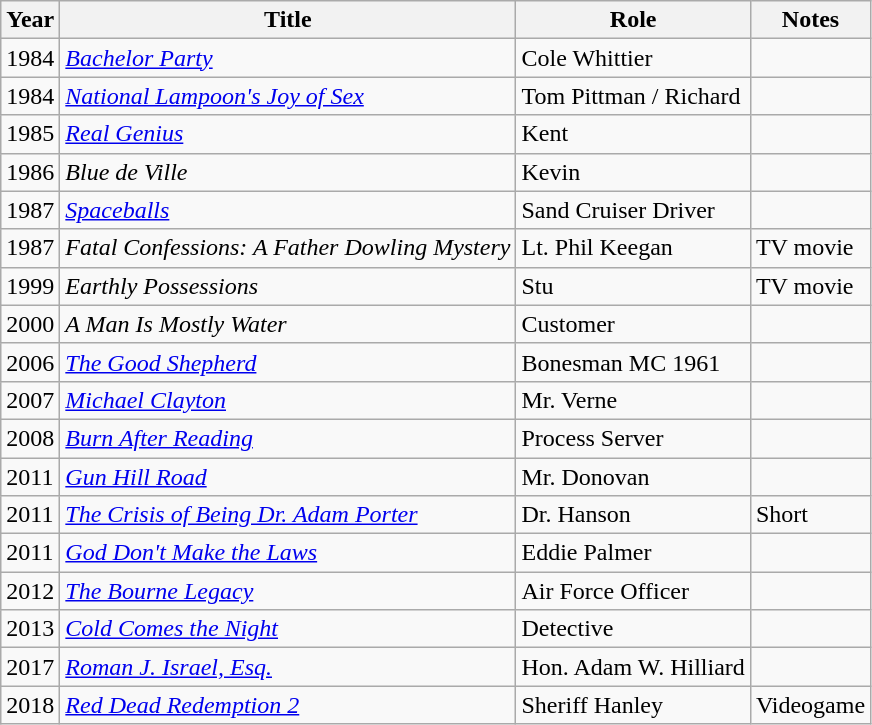<table class="wikitable">
<tr>
<th>Year</th>
<th>Title</th>
<th>Role</th>
<th>Notes</th>
</tr>
<tr>
<td>1984</td>
<td><em><a href='#'>Bachelor Party</a></em></td>
<td>Cole Whittier</td>
<td></td>
</tr>
<tr>
<td>1984</td>
<td><em><a href='#'>National Lampoon's Joy of Sex</a></em></td>
<td>Tom Pittman / Richard</td>
<td></td>
</tr>
<tr>
<td>1985</td>
<td><em><a href='#'>Real Genius</a></em></td>
<td>Kent</td>
<td></td>
</tr>
<tr>
<td>1986</td>
<td><em>Blue de Ville</em></td>
<td>Kevin</td>
<td></td>
</tr>
<tr>
<td>1987</td>
<td><em><a href='#'>Spaceballs</a></em></td>
<td>Sand Cruiser Driver</td>
<td></td>
</tr>
<tr>
<td>1987</td>
<td><em>Fatal Confessions: A Father Dowling Mystery</em></td>
<td>Lt. Phil Keegan</td>
<td>TV movie</td>
</tr>
<tr>
<td>1999</td>
<td><em>Earthly Possessions</em></td>
<td>Stu</td>
<td>TV movie</td>
</tr>
<tr>
<td>2000</td>
<td><em>A Man Is Mostly Water</em></td>
<td>Customer</td>
<td></td>
</tr>
<tr>
<td>2006</td>
<td><em><a href='#'>The Good Shepherd</a></em></td>
<td>Bonesman MC 1961</td>
<td></td>
</tr>
<tr>
<td>2007</td>
<td><em><a href='#'>Michael Clayton</a></em></td>
<td>Mr. Verne</td>
<td></td>
</tr>
<tr>
<td>2008</td>
<td><em><a href='#'>Burn After Reading</a></em></td>
<td>Process Server</td>
<td></td>
</tr>
<tr>
<td>2011</td>
<td><em><a href='#'>Gun Hill Road</a></em></td>
<td>Mr. Donovan</td>
<td></td>
</tr>
<tr>
<td>2011</td>
<td><em><a href='#'>The Crisis of Being Dr. Adam Porter</a></em></td>
<td>Dr. Hanson</td>
<td>Short</td>
</tr>
<tr>
<td>2011</td>
<td><em><a href='#'>God Don't Make the Laws</a></em></td>
<td>Eddie Palmer</td>
<td></td>
</tr>
<tr>
<td>2012</td>
<td><em><a href='#'>The Bourne Legacy</a></em></td>
<td>Air Force Officer</td>
<td></td>
</tr>
<tr>
<td>2013</td>
<td><em><a href='#'>Cold Comes the Night</a></em></td>
<td>Detective</td>
<td></td>
</tr>
<tr>
<td>2017</td>
<td><em><a href='#'>Roman J. Israel, Esq.</a></em></td>
<td>Hon. Adam W. Hilliard</td>
<td></td>
</tr>
<tr>
<td>2018</td>
<td><em><a href='#'>Red Dead Redemption 2</a></em></td>
<td>Sheriff Hanley</td>
<td>Videogame</td>
</tr>
</table>
